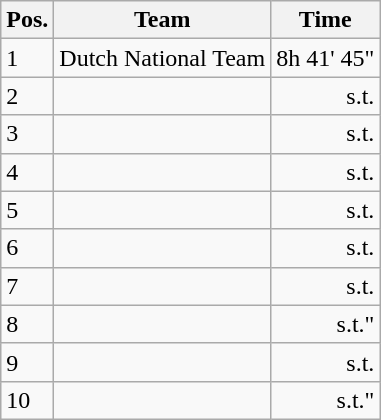<table class="wikitable">
<tr>
<th>Pos.</th>
<th>Team</th>
<th>Time</th>
</tr>
<tr>
<td>1</td>
<td>Dutch National Team</td>
<td align="right">8h 41' 45"</td>
</tr>
<tr>
<td>2</td>
<td></td>
<td align="right">s.t.</td>
</tr>
<tr>
<td>3</td>
<td></td>
<td align="right">s.t.</td>
</tr>
<tr>
<td>4</td>
<td></td>
<td align="right">s.t.</td>
</tr>
<tr>
<td>5</td>
<td></td>
<td align="right">s.t.</td>
</tr>
<tr>
<td>6</td>
<td></td>
<td align="right">s.t.</td>
</tr>
<tr>
<td>7</td>
<td></td>
<td align="right">s.t.</td>
</tr>
<tr>
<td>8</td>
<td></td>
<td align="right">s.t."</td>
</tr>
<tr>
<td>9</td>
<td></td>
<td align="right">s.t.</td>
</tr>
<tr>
<td>10</td>
<td></td>
<td align="right">s.t."</td>
</tr>
</table>
